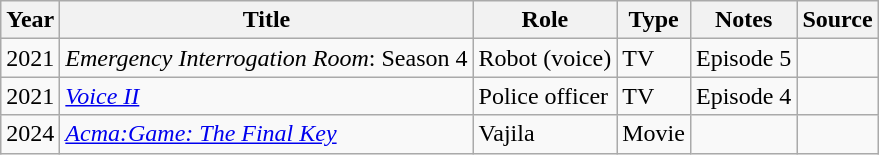<table class="wikitable">
<tr>
<th>Year</th>
<th>Title</th>
<th>Role</th>
<th>Type</th>
<th>Notes</th>
<th>Source</th>
</tr>
<tr>
<td>2021</td>
<td><em>Emergency Interrogation Room</em>: Season 4</td>
<td>Robot (voice)</td>
<td>TV</td>
<td>Episode 5</td>
<td></td>
</tr>
<tr>
<td>2021</td>
<td><em><a href='#'>Voice II</a></em></td>
<td>Police officer</td>
<td>TV</td>
<td>Episode 4</td>
<td></td>
</tr>
<tr>
<td>2024</td>
<td><em><a href='#'>Acma:Game: The Final Key</a></em></td>
<td>Vajila</td>
<td>Movie</td>
<td></td>
<td></td>
</tr>
</table>
